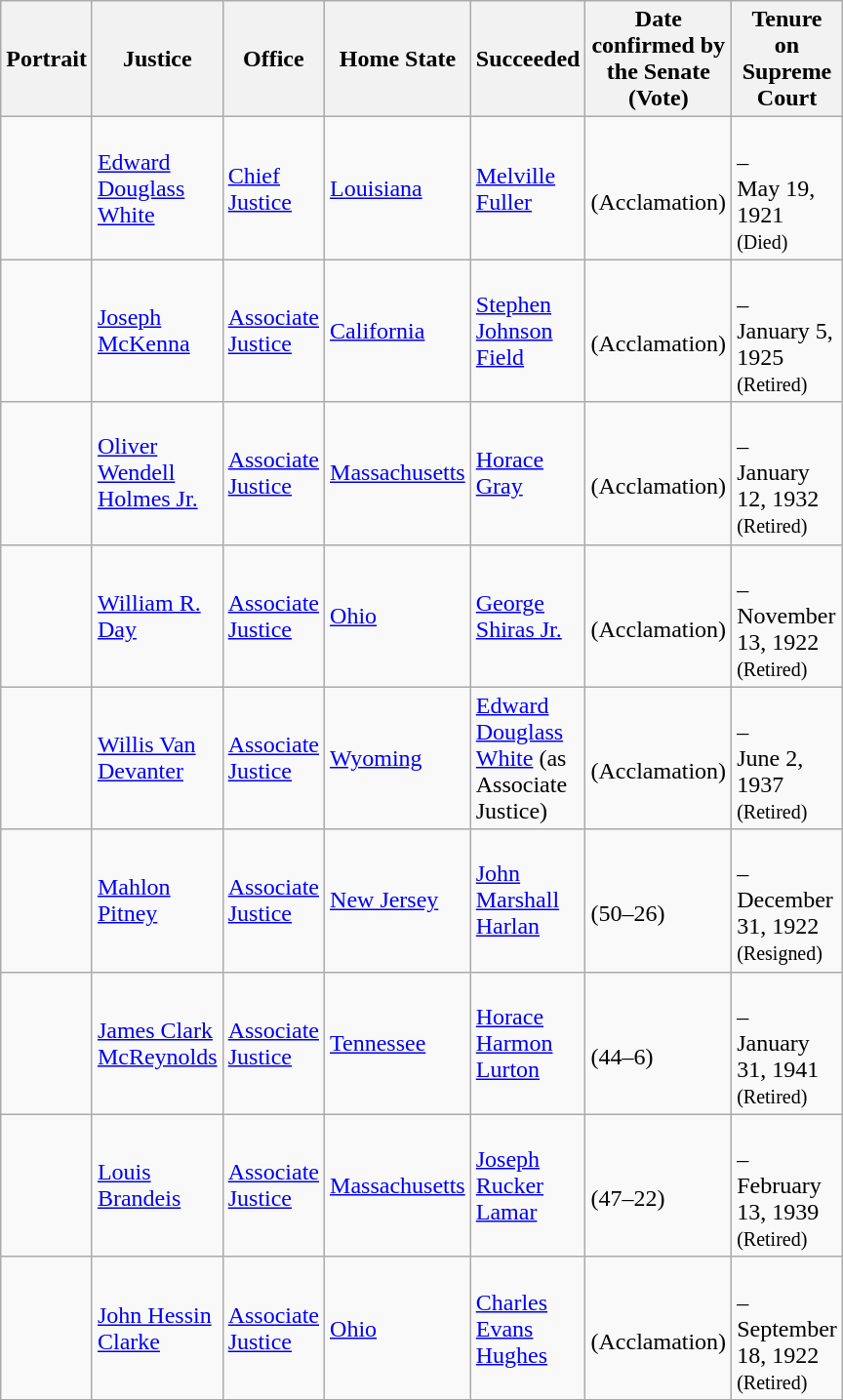<table class="wikitable sortable">
<tr>
<th scope="col" style="width: 10px;">Portrait</th>
<th scope="col" style="width: 10px;">Justice</th>
<th scope="col" style="width: 10px;">Office</th>
<th scope="col" style="width: 10px;">Home State</th>
<th scope="col" style="width: 10px;">Succeeded</th>
<th scope="col" style="width: 10px;">Date confirmed by the Senate<br>(Vote)</th>
<th scope="col" style="width: 10px;">Tenure on Supreme Court</th>
</tr>
<tr>
<td></td>
<td><a href='#'>Edward Douglass White</a></td>
<td><a href='#'>Chief Justice</a></td>
<td><a href='#'>Louisiana</a></td>
<td><a href='#'>Melville Fuller</a></td>
<td><br>(Acclamation)</td>
<td><br>–<br>May 19, 1921<br><small>(Died)</small></td>
</tr>
<tr>
<td></td>
<td><a href='#'>Joseph McKenna</a></td>
<td><a href='#'>Associate Justice</a></td>
<td><a href='#'>California</a></td>
<td><a href='#'>Stephen Johnson Field</a></td>
<td><br>(Acclamation)</td>
<td><br>–<br>January 5, 1925<br><small>(Retired)</small></td>
</tr>
<tr>
<td></td>
<td><a href='#'>Oliver Wendell Holmes Jr.</a></td>
<td><a href='#'>Associate Justice</a></td>
<td><a href='#'>Massachusetts</a></td>
<td><a href='#'>Horace Gray</a></td>
<td><br>(Acclamation)</td>
<td><br>–<br>January 12, 1932<br><small>(Retired)</small></td>
</tr>
<tr>
<td></td>
<td><a href='#'>William R. Day</a></td>
<td><a href='#'>Associate Justice</a></td>
<td><a href='#'>Ohio</a></td>
<td><a href='#'>George Shiras Jr.</a></td>
<td><br>(Acclamation)</td>
<td><br>–<br>November 13, 1922<br><small>(Retired)</small></td>
</tr>
<tr>
<td></td>
<td><a href='#'>Willis Van Devanter</a></td>
<td><a href='#'>Associate Justice</a></td>
<td><a href='#'>Wyoming</a></td>
<td><a href='#'>Edward Douglass White</a> (as Associate Justice)</td>
<td><br>(Acclamation)</td>
<td><br>–<br>June 2, 1937<br><small>(Retired)</small></td>
</tr>
<tr>
<td></td>
<td><a href='#'>Mahlon Pitney</a></td>
<td><a href='#'>Associate Justice</a></td>
<td><a href='#'>New Jersey</a></td>
<td><a href='#'>John Marshall Harlan</a></td>
<td><br>(50–26)</td>
<td><br>–<br>December 31, 1922<br><small>(Resigned)</small></td>
</tr>
<tr>
<td></td>
<td><a href='#'>James Clark McReynolds</a></td>
<td><a href='#'>Associate Justice</a></td>
<td><a href='#'>Tennessee</a></td>
<td><a href='#'>Horace Harmon Lurton</a></td>
<td><br>(44–6)</td>
<td><br>–<br>January 31, 1941<br><small>(Retired)</small></td>
</tr>
<tr>
<td></td>
<td><a href='#'>Louis Brandeis</a></td>
<td><a href='#'>Associate Justice</a></td>
<td><a href='#'>Massachusetts</a></td>
<td><a href='#'>Joseph Rucker Lamar</a></td>
<td><br>(47–22)</td>
<td><br>–<br>February 13, 1939<br><small>(Retired)</small></td>
</tr>
<tr>
<td></td>
<td><a href='#'>John Hessin Clarke</a></td>
<td><a href='#'>Associate Justice</a></td>
<td><a href='#'>Ohio</a></td>
<td><a href='#'>Charles Evans Hughes</a></td>
<td><br>(Acclamation)</td>
<td><br>–<br>September 18, 1922<br><small>(Retired)</small></td>
</tr>
<tr>
</tr>
</table>
